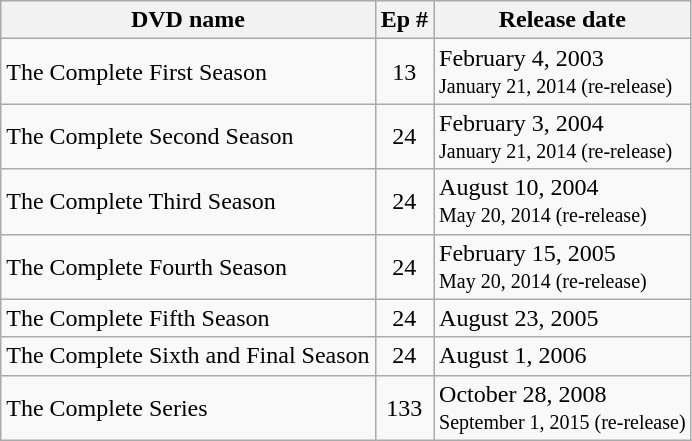<table class="wikitable">
<tr>
<th>DVD name</th>
<th>Ep #</th>
<th>Release date</th>
</tr>
<tr>
<td>The Complete First Season</td>
<td style="text-align:center;">13</td>
<td>February 4, 2003<br><small>January 21, 2014 (re-release)</small></td>
</tr>
<tr>
<td>The Complete Second Season</td>
<td style="text-align:center;">24</td>
<td>February 3, 2004<br><small>January 21, 2014 (re-release)</small></td>
</tr>
<tr>
<td>The Complete Third Season</td>
<td style="text-align:center;">24</td>
<td>August 10, 2004<br><small>May 20, 2014 (re-release)</small></td>
</tr>
<tr>
<td>The Complete Fourth Season</td>
<td style="text-align:center;">24</td>
<td>February 15, 2005<br><small>May 20, 2014 (re-release)</small></td>
</tr>
<tr>
<td>The Complete Fifth Season</td>
<td style="text-align:center;">24</td>
<td>August 23, 2005</td>
</tr>
<tr>
<td>The Complete Sixth and Final Season</td>
<td style="text-align:center;">24</td>
<td>August 1, 2006</td>
</tr>
<tr>
<td>The Complete Series</td>
<td style="text-align:center;">133</td>
<td>October 28, 2008<br><small>September 1, 2015 (re-release)</small></td>
</tr>
</table>
